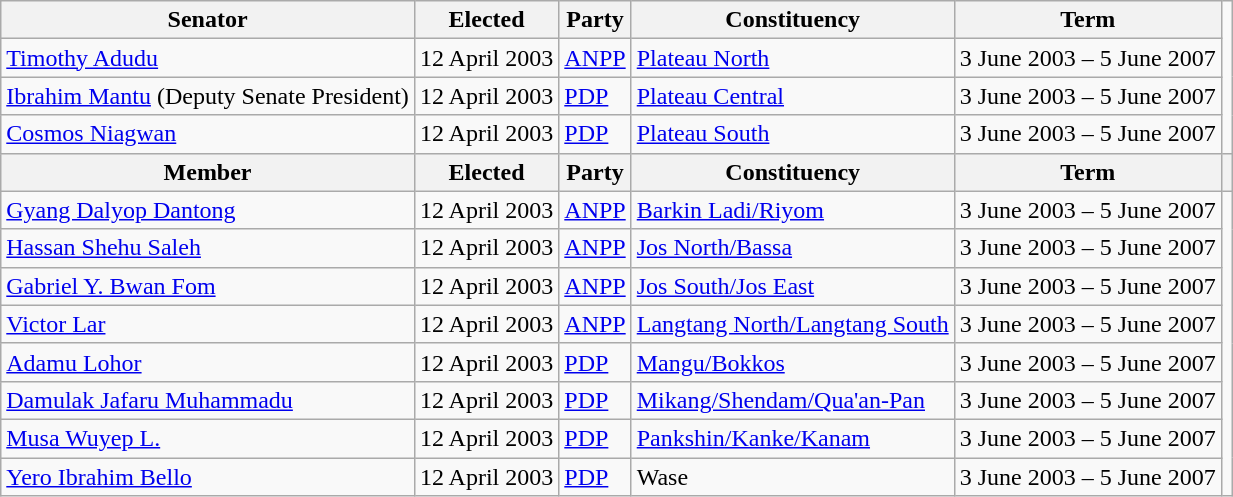<table class="wikitable">
<tr>
<th>Senator</th>
<th>Elected</th>
<th>Party</th>
<th>Constituency</th>
<th>Term</th>
</tr>
<tr>
<td><a href='#'>Timothy Adudu</a></td>
<td>12 April 2003</td>
<td><a href='#'>ANPP</a></td>
<td><a href='#'>Plateau North</a></td>
<td>3 June 2003 – 5 June 2007</td>
</tr>
<tr>
<td><a href='#'>Ibrahim Mantu</a> (Deputy Senate President)</td>
<td>12 April 2003</td>
<td><a href='#'>PDP</a></td>
<td><a href='#'>Plateau Central</a></td>
<td>3 June 2003 – 5 June 2007</td>
</tr>
<tr>
<td><a href='#'>Cosmos Niagwan</a></td>
<td>12 April 2003</td>
<td><a href='#'>PDP</a></td>
<td><a href='#'>Plateau South</a></td>
<td>3 June 2003 – 5 June 2007</td>
</tr>
<tr>
<th>Member</th>
<th>Elected</th>
<th>Party</th>
<th>Constituency</th>
<th>Term</th>
<th></th>
</tr>
<tr>
<td><a href='#'>Gyang Dalyop Dantong</a></td>
<td>12 April 2003</td>
<td><a href='#'>ANPP</a></td>
<td><a href='#'>Barkin Ladi/Riyom</a></td>
<td>3 June 2003 – 5 June 2007</td>
</tr>
<tr>
<td><a href='#'>Hassan Shehu Saleh</a></td>
<td>12 April 2003</td>
<td><a href='#'>ANPP</a></td>
<td><a href='#'>Jos North/Bassa</a></td>
<td>3 June 2003 – 5 June 2007</td>
</tr>
<tr>
<td><a href='#'>Gabriel Y. Bwan Fom</a></td>
<td>12 April 2003</td>
<td><a href='#'>ANPP</a></td>
<td><a href='#'>Jos South/Jos East</a></td>
<td>3 June 2003 – 5 June 2007</td>
</tr>
<tr>
<td><a href='#'>Victor Lar</a></td>
<td>12 April 2003</td>
<td><a href='#'>ANPP</a></td>
<td><a href='#'>Langtang North/Langtang South</a></td>
<td>3 June 2003 – 5 June 2007</td>
</tr>
<tr>
<td><a href='#'>Adamu Lohor</a></td>
<td>12 April 2003</td>
<td><a href='#'>PDP</a></td>
<td><a href='#'>Mangu/Bokkos</a></td>
<td>3 June 2003 – 5 June 2007</td>
</tr>
<tr>
<td><a href='#'>Damulak Jafaru Muhammadu</a></td>
<td>12 April 2003</td>
<td><a href='#'>PDP</a></td>
<td><a href='#'>Mikang/Shendam/Qua'an-Pan</a></td>
<td>3 June 2003 – 5 June 2007</td>
</tr>
<tr>
<td><a href='#'>Musa Wuyep L.</a></td>
<td>12 April 2003</td>
<td><a href='#'>PDP</a></td>
<td><a href='#'>Pankshin/Kanke/Kanam</a></td>
<td>3 June 2003 – 5 June 2007</td>
</tr>
<tr>
<td><a href='#'>Yero Ibrahim Bello</a></td>
<td>12 April 2003</td>
<td><a href='#'>PDP</a></td>
<td>Wase</td>
<td>3 June 2003 – 5 June 2007</td>
</tr>
</table>
